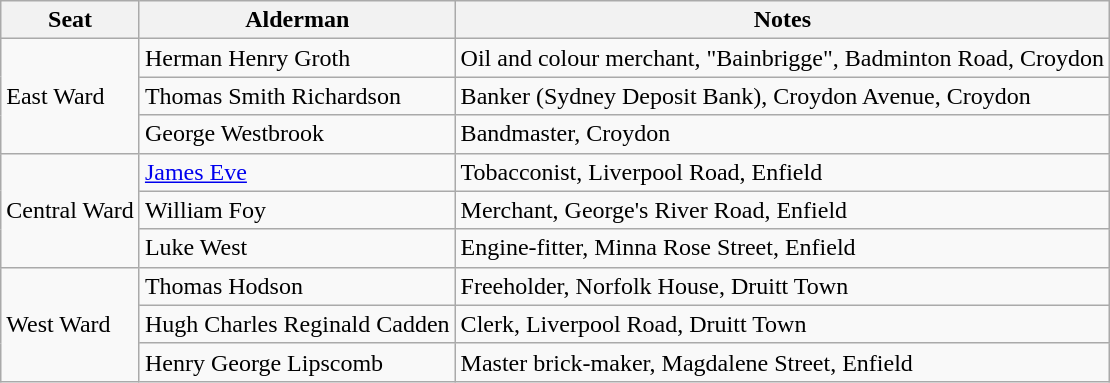<table class="wikitable">
<tr>
<th>Seat</th>
<th>Alderman</th>
<th>Notes</th>
</tr>
<tr>
<td rowspan="3">East Ward</td>
<td>Herman Henry Groth</td>
<td>Oil and colour merchant, "Bainbrigge", Badminton Road, Croydon</td>
</tr>
<tr>
<td>Thomas Smith Richardson</td>
<td>Banker (Sydney Deposit Bank), Croydon Avenue, Croydon</td>
</tr>
<tr>
<td>George Westbrook</td>
<td>Bandmaster, Croydon</td>
</tr>
<tr>
<td rowspan="3">Central Ward</td>
<td><a href='#'>James Eve</a></td>
<td>Tobacconist, Liverpool Road, Enfield</td>
</tr>
<tr>
<td>William Foy</td>
<td>Merchant, George's River Road, Enfield</td>
</tr>
<tr>
<td>Luke West</td>
<td>Engine-fitter, Minna Rose Street, Enfield</td>
</tr>
<tr>
<td rowspan="3">West Ward</td>
<td>Thomas Hodson</td>
<td>Freeholder, Norfolk House, Druitt Town</td>
</tr>
<tr>
<td>Hugh Charles Reginald Cadden</td>
<td>Clerk, Liverpool Road, Druitt Town</td>
</tr>
<tr>
<td>Henry George Lipscomb</td>
<td>Master brick-maker, Magdalene Street, Enfield</td>
</tr>
</table>
